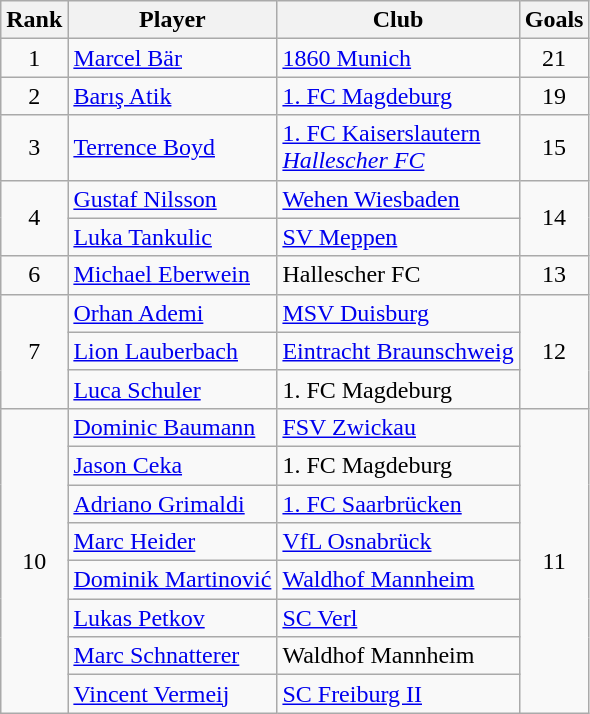<table class="wikitable sortable" style="text-align:center">
<tr>
<th>Rank</th>
<th>Player</th>
<th>Club</th>
<th>Goals</th>
</tr>
<tr>
<td>1</td>
<td align=left> <a href='#'>Marcel Bär</a></td>
<td align=left><a href='#'>1860 Munich</a></td>
<td>21</td>
</tr>
<tr>
<td>2</td>
<td align=left> <a href='#'>Barış Atik</a></td>
<td align=left><a href='#'>1. FC Magdeburg</a></td>
<td>19</td>
</tr>
<tr>
<td>3</td>
<td align=left> <a href='#'>Terrence Boyd</a></td>
<td align=left><a href='#'>1. FC Kaiserslautern</a><br><em><a href='#'>Hallescher FC</a></em></td>
<td>15</td>
</tr>
<tr>
<td rowspan=2>4</td>
<td align=left> <a href='#'>Gustaf Nilsson</a></td>
<td align=left><a href='#'>Wehen Wiesbaden</a></td>
<td rowspan=2>14</td>
</tr>
<tr>
<td align=left> <a href='#'>Luka Tankulic</a></td>
<td align=left><a href='#'>SV Meppen</a></td>
</tr>
<tr>
<td>6</td>
<td align=left> <a href='#'>Michael Eberwein</a></td>
<td align=left>Hallescher FC</td>
<td>13</td>
</tr>
<tr>
<td rowspan=3>7</td>
<td align=left> <a href='#'>Orhan Ademi</a></td>
<td align=left><a href='#'>MSV Duisburg</a></td>
<td rowspan=3>12</td>
</tr>
<tr>
<td align=left> <a href='#'>Lion Lauberbach</a></td>
<td align=left><a href='#'>Eintracht Braunschweig</a></td>
</tr>
<tr>
<td align=left> <a href='#'>Luca Schuler</a></td>
<td align=left>1. FC Magdeburg</td>
</tr>
<tr>
<td rowspan=8>10</td>
<td align=left> <a href='#'>Dominic Baumann</a></td>
<td align=left><a href='#'>FSV Zwickau</a></td>
<td rowspan=8>11</td>
</tr>
<tr>
<td align=left> <a href='#'>Jason Ceka</a></td>
<td align=left>1. FC Magdeburg</td>
</tr>
<tr>
<td align=left> <a href='#'>Adriano Grimaldi</a></td>
<td align=left><a href='#'>1. FC Saarbrücken</a></td>
</tr>
<tr>
<td align=left> <a href='#'>Marc Heider</a></td>
<td align=left><a href='#'>VfL Osnabrück</a></td>
</tr>
<tr>
<td align=left> <a href='#'>Dominik Martinović</a></td>
<td align=left><a href='#'>Waldhof Mannheim</a></td>
</tr>
<tr>
<td align=left> <a href='#'>Lukas Petkov</a></td>
<td align=left><a href='#'>SC Verl</a></td>
</tr>
<tr>
<td align=left> <a href='#'>Marc Schnatterer</a></td>
<td align=left>Waldhof Mannheim</td>
</tr>
<tr>
<td align=left> <a href='#'>Vincent Vermeij</a></td>
<td align=left><a href='#'>SC Freiburg II</a></td>
</tr>
</table>
